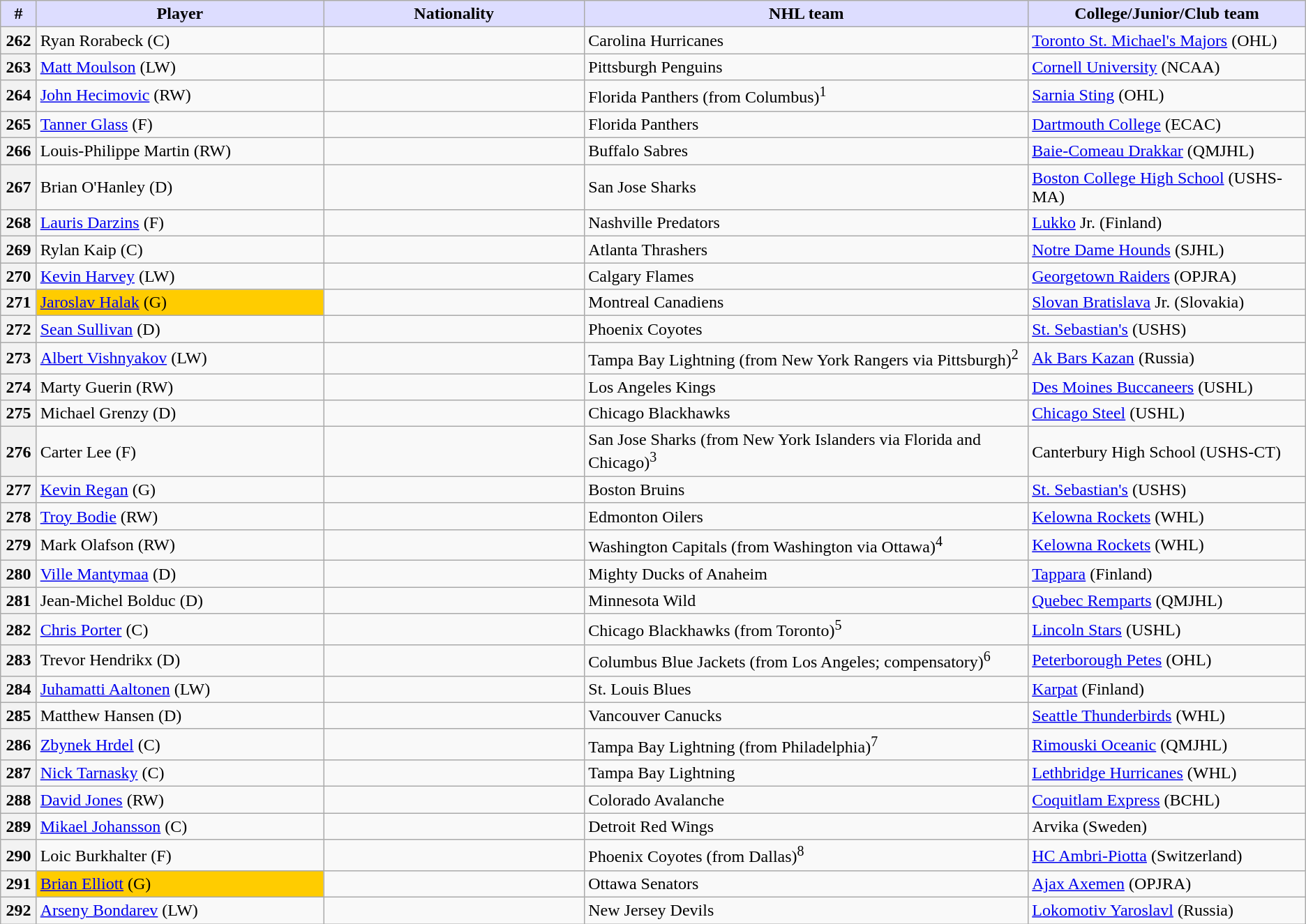<table class="wikitable">
<tr>
<th style="background:#ddf; width:2.75%;">#</th>
<th style="background:#ddf; width:22.0%;">Player</th>
<th style="background:#ddf; width:20.0%;">Nationality</th>
<th style="background:#ddf; width:34.0%;">NHL team</th>
<th style="background:#ddf; width:100.0%;">College/Junior/Club team</th>
</tr>
<tr>
<th>262</th>
<td>Ryan Rorabeck (C)</td>
<td></td>
<td>Carolina Hurricanes</td>
<td><a href='#'>Toronto St. Michael's Majors</a> (OHL)</td>
</tr>
<tr>
<th>263</th>
<td><a href='#'>Matt Moulson</a> (LW)</td>
<td></td>
<td>Pittsburgh Penguins</td>
<td><a href='#'>Cornell University</a> (NCAA)</td>
</tr>
<tr>
<th>264</th>
<td><a href='#'>John Hecimovic</a> (RW)</td>
<td></td>
<td>Florida Panthers (from Columbus)<sup>1</sup></td>
<td><a href='#'>Sarnia Sting</a> (OHL)</td>
</tr>
<tr>
<th>265</th>
<td><a href='#'>Tanner Glass</a> (F)</td>
<td></td>
<td>Florida Panthers</td>
<td><a href='#'>Dartmouth College</a> (ECAC)</td>
</tr>
<tr>
<th>266</th>
<td>Louis-Philippe Martin (RW)</td>
<td></td>
<td>Buffalo Sabres</td>
<td><a href='#'>Baie-Comeau Drakkar</a> (QMJHL)</td>
</tr>
<tr>
<th>267</th>
<td>Brian O'Hanley (D)</td>
<td></td>
<td>San Jose Sharks</td>
<td><a href='#'>Boston College High School</a> (USHS-MA)</td>
</tr>
<tr>
<th>268</th>
<td><a href='#'>Lauris Darzins</a> (F)</td>
<td></td>
<td>Nashville Predators</td>
<td><a href='#'>Lukko</a> Jr. (Finland)</td>
</tr>
<tr>
<th>269</th>
<td>Rylan Kaip (C)</td>
<td></td>
<td>Atlanta Thrashers</td>
<td><a href='#'>Notre Dame Hounds</a> (SJHL)</td>
</tr>
<tr>
<th>270</th>
<td><a href='#'>Kevin Harvey</a> (LW)</td>
<td></td>
<td>Calgary Flames</td>
<td><a href='#'>Georgetown Raiders</a> (OPJRA)</td>
</tr>
<tr>
<th>271</th>
<td bgcolor="#FFCC00"><a href='#'>Jaroslav Halak</a> (G)</td>
<td></td>
<td>Montreal Canadiens</td>
<td><a href='#'>Slovan Bratislava</a> Jr. (Slovakia)</td>
</tr>
<tr>
<th>272</th>
<td><a href='#'>Sean Sullivan</a> (D)</td>
<td></td>
<td>Phoenix Coyotes</td>
<td><a href='#'>St. Sebastian's</a> (USHS)</td>
</tr>
<tr>
<th>273</th>
<td><a href='#'>Albert Vishnyakov</a> (LW)</td>
<td></td>
<td>Tampa Bay Lightning (from New York Rangers via Pittsburgh)<sup>2</sup></td>
<td><a href='#'>Ak Bars Kazan</a> (Russia)</td>
</tr>
<tr>
<th>274</th>
<td>Marty Guerin (RW)</td>
<td></td>
<td>Los Angeles Kings</td>
<td><a href='#'>Des Moines Buccaneers</a> (USHL)</td>
</tr>
<tr>
<th>275</th>
<td>Michael Grenzy (D)</td>
<td></td>
<td>Chicago Blackhawks</td>
<td><a href='#'>Chicago Steel</a> (USHL)</td>
</tr>
<tr>
<th>276</th>
<td>Carter Lee (F)</td>
<td></td>
<td>San Jose Sharks (from New York Islanders via Florida and Chicago)<sup>3</sup></td>
<td>Canterbury High School (USHS-CT)</td>
</tr>
<tr>
<th>277</th>
<td><a href='#'>Kevin Regan</a> (G)</td>
<td></td>
<td>Boston Bruins</td>
<td><a href='#'>St. Sebastian's</a> (USHS)</td>
</tr>
<tr>
<th>278</th>
<td><a href='#'>Troy Bodie</a> (RW)</td>
<td></td>
<td>Edmonton Oilers</td>
<td><a href='#'>Kelowna Rockets</a> (WHL)</td>
</tr>
<tr>
<th>279</th>
<td>Mark Olafson (RW)</td>
<td></td>
<td>Washington Capitals (from Washington via Ottawa)<sup>4</sup></td>
<td><a href='#'>Kelowna Rockets</a> (WHL)</td>
</tr>
<tr>
<th>280</th>
<td><a href='#'>Ville Mantymaa</a> (D)</td>
<td></td>
<td>Mighty Ducks of Anaheim</td>
<td><a href='#'>Tappara</a> (Finland)</td>
</tr>
<tr>
<th>281</th>
<td>Jean-Michel Bolduc (D)</td>
<td></td>
<td>Minnesota Wild</td>
<td><a href='#'>Quebec Remparts</a> (QMJHL)</td>
</tr>
<tr>
<th>282</th>
<td><a href='#'>Chris Porter</a> (C)</td>
<td></td>
<td>Chicago Blackhawks (from Toronto)<sup>5</sup></td>
<td><a href='#'>Lincoln Stars</a> (USHL)</td>
</tr>
<tr>
<th>283</th>
<td>Trevor Hendrikx (D)</td>
<td></td>
<td>Columbus Blue Jackets (from Los Angeles; compensatory)<sup>6</sup></td>
<td><a href='#'>Peterborough Petes</a> (OHL)</td>
</tr>
<tr>
<th>284</th>
<td><a href='#'>Juhamatti Aaltonen</a> (LW)</td>
<td></td>
<td>St. Louis Blues</td>
<td><a href='#'>Karpat</a> (Finland)</td>
</tr>
<tr>
<th>285</th>
<td>Matthew Hansen (D)</td>
<td></td>
<td>Vancouver Canucks</td>
<td><a href='#'>Seattle Thunderbirds</a> (WHL)</td>
</tr>
<tr>
<th>286</th>
<td><a href='#'>Zbynek Hrdel</a> (C)</td>
<td></td>
<td>Tampa Bay Lightning (from Philadelphia)<sup>7</sup></td>
<td><a href='#'>Rimouski Oceanic</a> (QMJHL)</td>
</tr>
<tr>
<th>287</th>
<td><a href='#'>Nick Tarnasky</a> (C)</td>
<td></td>
<td>Tampa Bay Lightning</td>
<td><a href='#'>Lethbridge Hurricanes</a> (WHL)</td>
</tr>
<tr>
<th>288</th>
<td><a href='#'>David Jones</a> (RW)</td>
<td></td>
<td>Colorado Avalanche</td>
<td><a href='#'>Coquitlam Express</a> (BCHL)</td>
</tr>
<tr>
<th>289</th>
<td><a href='#'>Mikael Johansson</a> (C)</td>
<td></td>
<td>Detroit Red Wings</td>
<td>Arvika (Sweden)</td>
</tr>
<tr>
<th>290</th>
<td>Loic Burkhalter (F)</td>
<td></td>
<td>Phoenix Coyotes (from Dallas)<sup>8</sup></td>
<td><a href='#'>HC Ambri-Piotta</a> (Switzerland)</td>
</tr>
<tr>
<th>291</th>
<td bgcolor="#FFCC00"><a href='#'>Brian Elliott</a> (G)</td>
<td></td>
<td>Ottawa Senators</td>
<td><a href='#'>Ajax Axemen</a> (OPJRA)</td>
</tr>
<tr>
<th>292</th>
<td><a href='#'>Arseny Bondarev</a> (LW)</td>
<td></td>
<td>New Jersey Devils</td>
<td><a href='#'>Lokomotiv Yaroslavl</a> (Russia)</td>
</tr>
</table>
